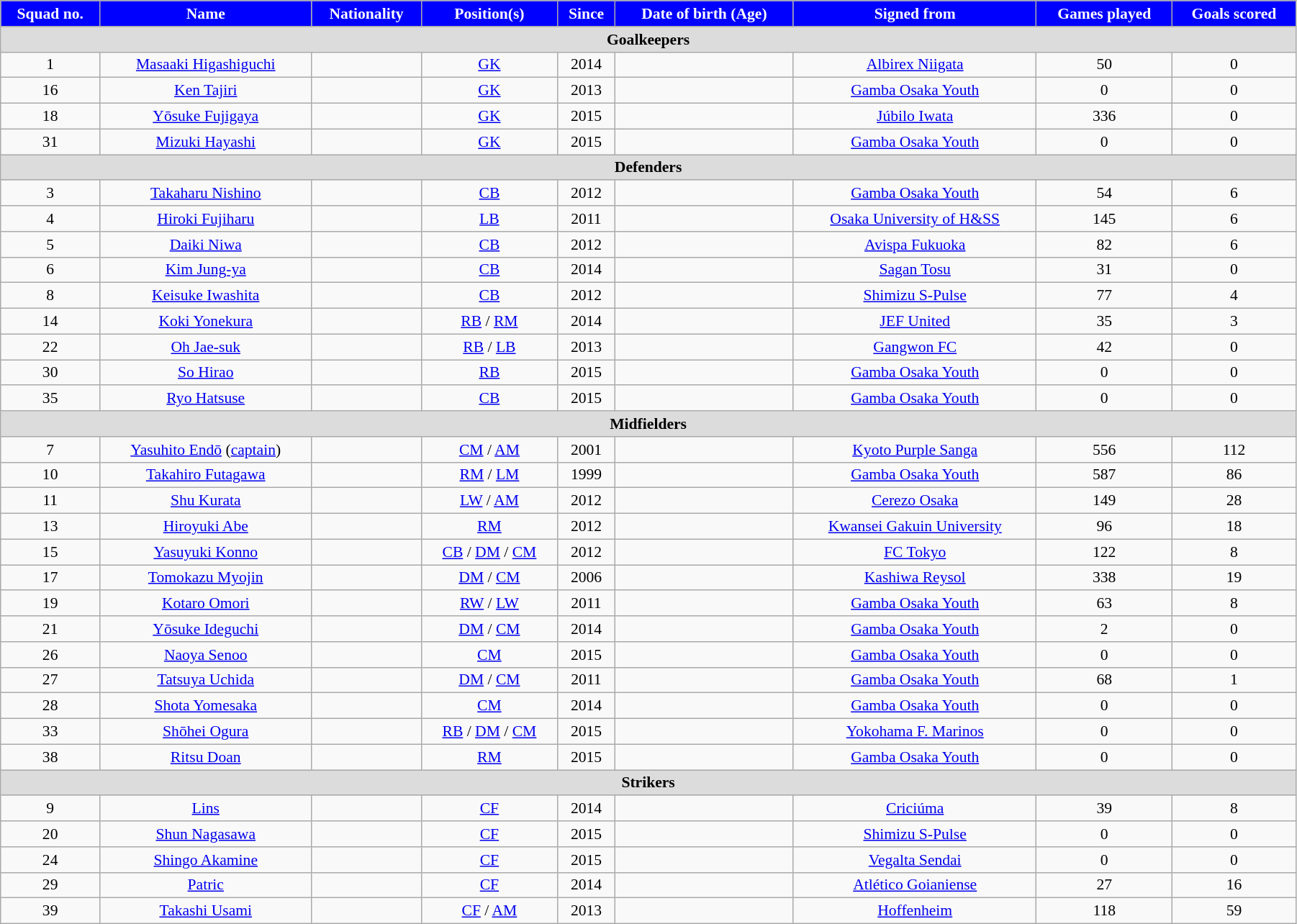<table class="wikitable" style="text-align:center; font-size:90%; width:95%;">
<tr>
<th style="background:#00f; color:white; text-align:center;">Squad no.</th>
<th style="background:#00f; color:white; text-align:center;">Name</th>
<th style="background:#00f; color:white; text-align:center;">Nationality</th>
<th style="background:#00f; color:white; text-align:center;">Position(s)</th>
<th style="background:#00f; color:white; text-align:center;">Since</th>
<th style="background:#00f; color:white; text-align:center;">Date of birth (Age)</th>
<th style="background:#00f; color:white; text-align:centre;">Signed from</th>
<th style="background:#00f; color:white; text-align:center;">Games played</th>
<th style="background:#00f; color:white; text-align:center;">Goals scored</th>
</tr>
<tr>
<th colspan="9" style="background:#dcdcdc; text-align:center;">Goalkeepers</th>
</tr>
<tr>
<td>1</td>
<td><a href='#'>Masaaki Higashiguchi</a></td>
<td></td>
<td><a href='#'>GK</a></td>
<td>2014</td>
<td></td>
<td><a href='#'>Albirex Niigata</a></td>
<td>50</td>
<td>0</td>
</tr>
<tr>
<td>16</td>
<td><a href='#'>Ken Tajiri</a></td>
<td></td>
<td><a href='#'>GK</a></td>
<td>2013</td>
<td></td>
<td><a href='#'>Gamba Osaka Youth</a></td>
<td>0</td>
<td>0</td>
</tr>
<tr>
<td>18</td>
<td><a href='#'>Yōsuke Fujigaya</a></td>
<td></td>
<td><a href='#'>GK</a></td>
<td>2015</td>
<td></td>
<td><a href='#'>Júbilo Iwata</a></td>
<td>336</td>
<td>0</td>
</tr>
<tr>
<td>31</td>
<td><a href='#'>Mizuki Hayashi</a></td>
<td></td>
<td><a href='#'>GK</a></td>
<td>2015</td>
<td></td>
<td><a href='#'>Gamba Osaka Youth</a></td>
<td>0</td>
<td>0</td>
</tr>
<tr>
<th colspan="9" style="background:#dcdcdc; text-align:center;">Defenders</th>
</tr>
<tr>
<td>3</td>
<td><a href='#'>Takaharu Nishino</a></td>
<td></td>
<td><a href='#'>CB</a></td>
<td>2012</td>
<td></td>
<td><a href='#'>Gamba Osaka Youth</a></td>
<td>54</td>
<td>6</td>
</tr>
<tr>
<td>4</td>
<td><a href='#'>Hiroki Fujiharu</a></td>
<td></td>
<td><a href='#'>LB</a></td>
<td>2011</td>
<td></td>
<td><a href='#'>Osaka University of H&SS</a></td>
<td>145</td>
<td>6</td>
</tr>
<tr>
<td>5</td>
<td><a href='#'>Daiki Niwa</a></td>
<td></td>
<td><a href='#'>CB</a></td>
<td>2012</td>
<td></td>
<td><a href='#'>Avispa Fukuoka</a></td>
<td>82</td>
<td>6</td>
</tr>
<tr>
<td>6</td>
<td><a href='#'>Kim Jung-ya</a></td>
<td></td>
<td><a href='#'>CB</a></td>
<td>2014</td>
<td></td>
<td><a href='#'>Sagan Tosu</a></td>
<td>31</td>
<td>0</td>
</tr>
<tr>
<td>8</td>
<td><a href='#'>Keisuke Iwashita</a></td>
<td></td>
<td><a href='#'>CB</a></td>
<td>2012</td>
<td></td>
<td><a href='#'>Shimizu S-Pulse</a></td>
<td>77</td>
<td>4</td>
</tr>
<tr>
<td>14</td>
<td><a href='#'>Koki Yonekura</a></td>
<td></td>
<td><a href='#'>RB</a> / <a href='#'>RM</a></td>
<td>2014</td>
<td></td>
<td><a href='#'>JEF United</a></td>
<td>35</td>
<td>3</td>
</tr>
<tr>
<td>22</td>
<td><a href='#'>Oh Jae-suk</a></td>
<td></td>
<td><a href='#'>RB</a> / <a href='#'>LB</a></td>
<td>2013</td>
<td></td>
<td> <a href='#'>Gangwon FC</a></td>
<td>42</td>
<td>0</td>
</tr>
<tr>
<td>30</td>
<td><a href='#'>So Hirao</a></td>
<td></td>
<td><a href='#'>RB</a></td>
<td>2015</td>
<td></td>
<td><a href='#'>Gamba Osaka Youth</a></td>
<td>0</td>
<td>0</td>
</tr>
<tr>
<td>35</td>
<td><a href='#'>Ryo Hatsuse</a></td>
<td></td>
<td><a href='#'>CB</a></td>
<td>2015</td>
<td></td>
<td><a href='#'>Gamba Osaka Youth</a></td>
<td>0</td>
<td>0</td>
</tr>
<tr>
<th colspan="10" style="background:#dcdcdc; text-align:center;">Midfielders</th>
</tr>
<tr>
<td>7</td>
<td><a href='#'>Yasuhito Endō</a> (<a href='#'>captain</a>)</td>
<td></td>
<td><a href='#'>CM</a> / <a href='#'>AM</a></td>
<td>2001</td>
<td></td>
<td><a href='#'>Kyoto Purple Sanga</a></td>
<td>556</td>
<td>112</td>
</tr>
<tr>
<td>10</td>
<td><a href='#'>Takahiro Futagawa</a></td>
<td></td>
<td><a href='#'>RM</a> / <a href='#'>LM</a></td>
<td>1999</td>
<td></td>
<td><a href='#'>Gamba Osaka Youth</a></td>
<td>587</td>
<td>86</td>
</tr>
<tr>
<td>11</td>
<td><a href='#'>Shu Kurata</a></td>
<td></td>
<td><a href='#'>LW</a> / <a href='#'>AM</a></td>
<td>2012</td>
<td></td>
<td><a href='#'>Cerezo Osaka</a></td>
<td>149</td>
<td>28</td>
</tr>
<tr>
<td>13</td>
<td><a href='#'>Hiroyuki Abe</a></td>
<td></td>
<td><a href='#'>RM</a></td>
<td>2012</td>
<td></td>
<td><a href='#'>Kwansei Gakuin University</a></td>
<td>96</td>
<td>18</td>
</tr>
<tr>
<td>15</td>
<td><a href='#'>Yasuyuki Konno</a></td>
<td></td>
<td><a href='#'>CB</a> / <a href='#'>DM</a> / <a href='#'>CM</a></td>
<td>2012</td>
<td></td>
<td><a href='#'>FC Tokyo</a></td>
<td>122</td>
<td>8</td>
</tr>
<tr>
<td>17</td>
<td><a href='#'>Tomokazu Myojin</a></td>
<td></td>
<td><a href='#'>DM</a> / <a href='#'>CM</a></td>
<td>2006</td>
<td></td>
<td><a href='#'>Kashiwa Reysol</a></td>
<td>338</td>
<td>19</td>
</tr>
<tr>
<td>19</td>
<td><a href='#'>Kotaro Omori</a></td>
<td></td>
<td><a href='#'>RW</a> / <a href='#'>LW</a></td>
<td>2011</td>
<td></td>
<td><a href='#'>Gamba Osaka Youth</a></td>
<td>63</td>
<td>8</td>
</tr>
<tr>
<td>21</td>
<td><a href='#'>Yōsuke Ideguchi</a></td>
<td></td>
<td><a href='#'>DM</a> / <a href='#'>CM</a></td>
<td>2014</td>
<td></td>
<td><a href='#'>Gamba Osaka Youth</a></td>
<td>2</td>
<td>0</td>
</tr>
<tr>
<td>26</td>
<td><a href='#'>Naoya Senoo</a></td>
<td></td>
<td><a href='#'>CM</a></td>
<td>2015</td>
<td></td>
<td><a href='#'>Gamba Osaka Youth</a></td>
<td>0</td>
<td>0</td>
</tr>
<tr>
<td>27</td>
<td><a href='#'>Tatsuya Uchida</a></td>
<td></td>
<td><a href='#'>DM</a> / <a href='#'>CM</a></td>
<td>2011</td>
<td></td>
<td><a href='#'>Gamba Osaka Youth</a></td>
<td>68</td>
<td>1</td>
</tr>
<tr>
<td>28</td>
<td><a href='#'>Shota Yomesaka</a></td>
<td></td>
<td><a href='#'>CM</a></td>
<td>2014</td>
<td></td>
<td><a href='#'>Gamba Osaka Youth</a></td>
<td>0</td>
<td>0</td>
</tr>
<tr>
<td>33</td>
<td><a href='#'>Shōhei Ogura</a></td>
<td></td>
<td><a href='#'>RB</a> / <a href='#'>DM</a> / <a href='#'>CM</a></td>
<td>2015</td>
<td></td>
<td><a href='#'>Yokohama F. Marinos</a></td>
<td>0</td>
<td>0</td>
</tr>
<tr>
<td>38</td>
<td><a href='#'>Ritsu Doan</a></td>
<td></td>
<td><a href='#'>RM</a></td>
<td>2015</td>
<td></td>
<td><a href='#'>Gamba Osaka Youth</a></td>
<td>0</td>
<td>0</td>
</tr>
<tr>
<th colspan="10" style="background:#dcdcdc; text-align:center;">Strikers</th>
</tr>
<tr>
<td>9</td>
<td><a href='#'>Lins</a></td>
<td></td>
<td><a href='#'>CF</a></td>
<td>2014</td>
<td></td>
<td> <a href='#'>Criciúma</a></td>
<td>39</td>
<td>8</td>
</tr>
<tr>
<td>20</td>
<td><a href='#'>Shun Nagasawa</a></td>
<td></td>
<td><a href='#'>CF</a></td>
<td>2015</td>
<td></td>
<td><a href='#'>Shimizu S-Pulse</a></td>
<td>0</td>
<td>0</td>
</tr>
<tr>
<td>24</td>
<td><a href='#'>Shingo Akamine</a></td>
<td></td>
<td><a href='#'>CF</a></td>
<td>2015</td>
<td></td>
<td><a href='#'>Vegalta Sendai</a></td>
<td>0</td>
<td>0</td>
</tr>
<tr>
<td>29</td>
<td><a href='#'>Patric</a></td>
<td></td>
<td><a href='#'>CF</a></td>
<td>2014</td>
<td></td>
<td> <a href='#'>Atlético Goianiense</a></td>
<td>27</td>
<td>16</td>
</tr>
<tr>
<td>39</td>
<td><a href='#'>Takashi Usami</a></td>
<td></td>
<td><a href='#'>CF</a> / <a href='#'>AM</a></td>
<td>2013</td>
<td></td>
<td> <a href='#'>Hoffenheim</a></td>
<td>118</td>
<td>59</td>
</tr>
</table>
